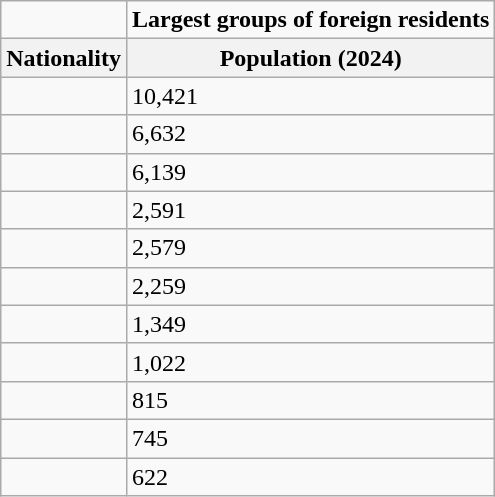<table class="wikitable">
<tr>
<td valign="top"></td>
<td colspan="2"><strong>Largest groups of foreign residents</strong></td>
</tr>
<tr>
<th>Nationality</th>
<th>Population (2024)</th>
</tr>
<tr>
<td></td>
<td>10,421</td>
</tr>
<tr>
<td></td>
<td>6,632</td>
</tr>
<tr>
<td></td>
<td>6,139</td>
</tr>
<tr>
<td></td>
<td>2,591</td>
</tr>
<tr>
<td></td>
<td>2,579</td>
</tr>
<tr>
<td></td>
<td>2,259</td>
</tr>
<tr>
<td></td>
<td>1,349</td>
</tr>
<tr>
<td></td>
<td>1,022</td>
</tr>
<tr>
<td></td>
<td>815</td>
</tr>
<tr>
<td></td>
<td>745</td>
</tr>
<tr>
<td></td>
<td>622</td>
</tr>
</table>
